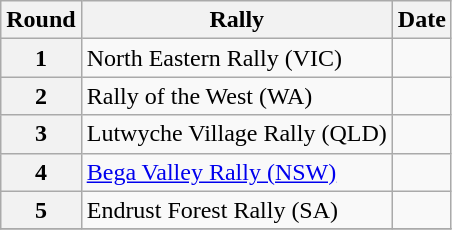<table class="wikitable" border="1">
<tr>
<th>Round</th>
<th>Rally</th>
<th>Date</th>
</tr>
<tr>
<th>1</th>
<td>North Eastern Rally (VIC)</td>
<td></td>
</tr>
<tr>
<th>2</th>
<td>Rally of the West (WA)</td>
<td></td>
</tr>
<tr>
<th>3</th>
<td>Lutwyche Village Rally (QLD)</td>
<td></td>
</tr>
<tr>
<th>4</th>
<td><a href='#'>Bega Valley Rally (NSW)</a></td>
<td></td>
</tr>
<tr>
<th>5</th>
<td>Endrust Forest Rally (SA)</td>
<td></td>
</tr>
<tr>
</tr>
</table>
